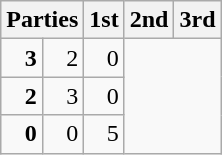<table class="wikitable" style="text-align:right;">
<tr>
<th colspan=2 style="text-align:left;">Parties</th>
<th>1st</th>
<th>2nd</th>
<th>3rd</th>
</tr>
<tr>
<td><strong>3</strong></td>
<td>2</td>
<td>0</td>
</tr>
<tr>
<td><strong>2</strong></td>
<td>3</td>
<td>0</td>
</tr>
<tr>
<td><strong>0</strong></td>
<td>0</td>
<td>5</td>
</tr>
</table>
